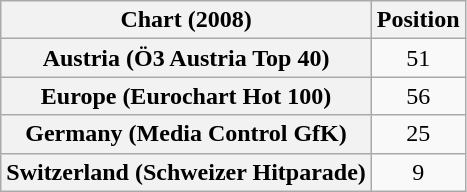<table class="wikitable sortable plainrowheaders" style="text-align:center">
<tr>
<th>Chart (2008)</th>
<th>Position</th>
</tr>
<tr>
<th scope="row">Austria (Ö3 Austria Top 40)</th>
<td>51</td>
</tr>
<tr>
<th scope="row">Europe (Eurochart Hot 100)</th>
<td>56</td>
</tr>
<tr>
<th scope="row">Germany (Media Control GfK)</th>
<td>25</td>
</tr>
<tr>
<th scope="row">Switzerland (Schweizer Hitparade)</th>
<td>9</td>
</tr>
</table>
